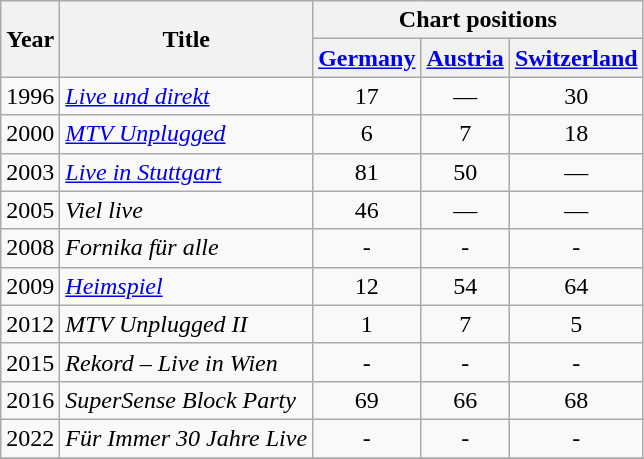<table class="wikitable">
<tr>
<th rowspan="2">Year</th>
<th rowspan="2">Title</th>
<th colspan="3">Chart positions</th>
</tr>
<tr>
<th><a href='#'>Germany</a></th>
<th><a href='#'>Austria</a></th>
<th><a href='#'>Switzerland</a></th>
</tr>
<tr>
<td>1996</td>
<td><em><a href='#'>Live und direkt</a></em></td>
<td align="center">17</td>
<td align="center">—</td>
<td align="center">30</td>
</tr>
<tr>
<td>2000</td>
<td><em><a href='#'>MTV Unplugged</a></em></td>
<td align="center">6</td>
<td align="center">7</td>
<td align="center">18</td>
</tr>
<tr>
<td>2003</td>
<td><em><a href='#'>Live in Stuttgart</a></em></td>
<td align="center">81</td>
<td align="center">50</td>
<td align="center">—</td>
</tr>
<tr>
<td>2005</td>
<td><em>Viel live</em></td>
<td align="center">46</td>
<td align="center">—</td>
<td align="center">—</td>
</tr>
<tr>
<td>2008</td>
<td><em>Fornika für alle</em></td>
<td align="center">-</td>
<td align="center">-</td>
<td align="center">-</td>
</tr>
<tr>
<td>2009</td>
<td><em><a href='#'>Heimspiel</a></em></td>
<td align="center">12</td>
<td align="center">54</td>
<td align="center">64</td>
</tr>
<tr>
<td>2012</td>
<td><em>MTV Unplugged II</em></td>
<td align="center">1</td>
<td align="center">7</td>
<td align="center">5</td>
</tr>
<tr>
<td>2015</td>
<td><em>Rekord – Live in Wien</em></td>
<td align="center">-</td>
<td align="center">-</td>
<td align="center">-</td>
</tr>
<tr>
<td>2016</td>
<td><em>SuperSense Block Party</em></td>
<td align="center">69</td>
<td align="center">66</td>
<td align="center">68</td>
</tr>
<tr>
<td>2022</td>
<td><em>Für Immer 30 Jahre Live</em></td>
<td align="center">-</td>
<td align="center">-</td>
<td align="center">-</td>
</tr>
<tr>
</tr>
</table>
